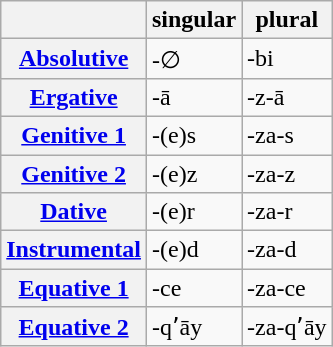<table class="wikitable">
<tr>
<th> </th>
<th>singular</th>
<th>plural</th>
</tr>
<tr>
<th><strong><a href='#'>Absolutive</a></strong></th>
<td>-∅</td>
<td>-bi</td>
</tr>
<tr>
<th><strong><a href='#'>Ergative</a></strong></th>
<td>-ā</td>
<td>-z-ā</td>
</tr>
<tr>
<th><strong><a href='#'>Genitive 1</a></strong></th>
<td>-(e)s</td>
<td>-za-s</td>
</tr>
<tr>
<th><strong><a href='#'>Genitive 2</a></strong></th>
<td>-(e)z</td>
<td>-za-z</td>
</tr>
<tr>
<th><strong><a href='#'>Dative</a></strong></th>
<td>-(e)r</td>
<td>-za-r</td>
</tr>
<tr>
<th><strong><a href='#'>Instrumental</a></strong></th>
<td>-(e)d</td>
<td>-za-d</td>
</tr>
<tr>
<th><strong><a href='#'>Equative 1</a></strong></th>
<td>-ce</td>
<td>-za-ce</td>
</tr>
<tr>
<th><strong><a href='#'>Equative 2</a></strong></th>
<td>-qʼāy</td>
<td>-za-qʼāy</td>
</tr>
</table>
